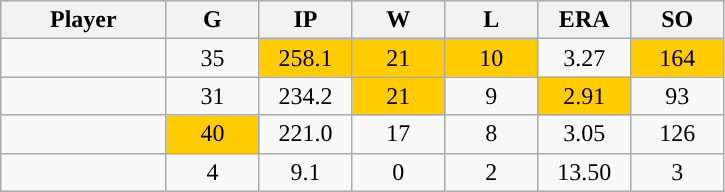<table class="wikitable sortable">
<tr>
<th bgcolor="#DDDDFF" width="16%">Player</th>
<th bgcolor="#DDDDFF" width="9%">G</th>
<th bgcolor="#DDDDFF" width="9%">IP</th>
<th bgcolor="#DDDDFF" width="9%">W</th>
<th bgcolor="#DDDDFF" width="9%">L</th>
<th bgcolor="#DDDDFF" width="9%">ERA</th>
<th bgcolor="#DDDDFF" width="9%">SO</th>
</tr>
<tr align="center">
<td></td>
<td>35</td>
<td style="background:#fc0;">258.1</td>
<td style="background:#fc0;">21</td>
<td style="background:#fc0;">10</td>
<td>3.27</td>
<td style="background:#fc0;">164</td>
</tr>
<tr align="center">
<td></td>
<td>31</td>
<td>234.2</td>
<td style="background:#fc0;">21</td>
<td>9</td>
<td style="background:#fc0;">2.91</td>
<td>93</td>
</tr>
<tr align="center">
<td></td>
<td style="background:#fc0;">40</td>
<td>221.0</td>
<td>17</td>
<td>8</td>
<td>3.05</td>
<td>126</td>
</tr>
<tr align="center">
<td></td>
<td>4</td>
<td>9.1</td>
<td>0</td>
<td>2</td>
<td>13.50</td>
<td>3</td>
</tr>
</table>
